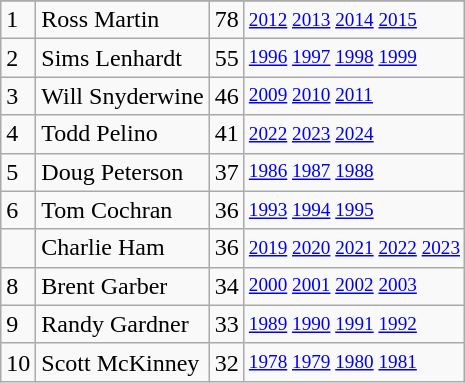<table class="wikitable">
<tr>
</tr>
<tr>
<td>1</td>
<td>Ross Martin</td>
<td>78</td>
<td style="font-size:80%;"><a href='#'>2012</a> <a href='#'>2013</a> <a href='#'>2014</a> <a href='#'>2015</a></td>
</tr>
<tr>
<td>2</td>
<td>Sims Lenhardt</td>
<td>55</td>
<td style="font-size:80%;"><a href='#'>1996</a> <a href='#'>1997</a> <a href='#'>1998</a> <a href='#'>1999</a></td>
</tr>
<tr>
<td>3</td>
<td>Will Snyderwine</td>
<td>46</td>
<td style="font-size:80%;"><a href='#'>2009</a> <a href='#'>2010</a> <a href='#'>2011</a></td>
</tr>
<tr>
<td>4</td>
<td>Todd Pelino</td>
<td>41</td>
<td style="font-size:80%;"><a href='#'>2022</a> <a href='#'>2023</a> <a href='#'>2024</a></td>
</tr>
<tr>
<td>5</td>
<td>Doug Peterson</td>
<td>37</td>
<td style="font-size:80%;"><a href='#'>1986</a> <a href='#'>1987</a> <a href='#'>1988</a></td>
</tr>
<tr>
<td>6</td>
<td>Tom Cochran</td>
<td>36</td>
<td style="font-size:80%;"><a href='#'>1993</a> <a href='#'>1994</a> <a href='#'>1995</a></td>
</tr>
<tr>
<td></td>
<td>Charlie Ham</td>
<td>36</td>
<td style="font-size:80%;"><a href='#'>2019</a> <a href='#'>2020</a> <a href='#'>2021</a> <a href='#'>2022</a> <a href='#'>2023</a></td>
</tr>
<tr>
<td>8</td>
<td>Brent Garber</td>
<td>34</td>
<td style="font-size:80%;"><a href='#'>2000</a> <a href='#'>2001</a> <a href='#'>2002</a> <a href='#'>2003</a></td>
</tr>
<tr>
<td>9</td>
<td>Randy Gardner</td>
<td>33</td>
<td style="font-size:80%;"><a href='#'>1989</a> <a href='#'>1990</a> <a href='#'>1991</a> <a href='#'>1992</a></td>
</tr>
<tr>
<td>10</td>
<td>Scott McKinney</td>
<td>32</td>
<td style="font-size:80%;"><a href='#'>1978</a> <a href='#'>1979</a> <a href='#'>1980</a> <a href='#'>1981</a></td>
</tr>
</table>
